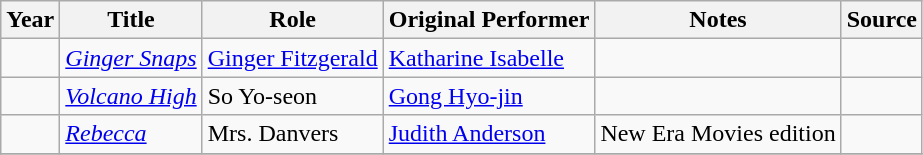<table class="wikitable sortable plainrowheaders">
<tr>
<th>Year</th>
<th>Title</th>
<th>Role</th>
<th>Original Performer</th>
<th class="unsortable">Notes</th>
<th class="unsortable">Source</th>
</tr>
<tr>
<td></td>
<td><em><a href='#'>Ginger Snaps</a></em></td>
<td><a href='#'>Ginger Fitzgerald</a></td>
<td><a href='#'>Katharine Isabelle</a></td>
<td></td>
<td></td>
</tr>
<tr>
<td></td>
<td><em><a href='#'>Volcano High</a></em></td>
<td>So Yo-seon</td>
<td><a href='#'>Gong Hyo-jin</a></td>
<td></td>
<td></td>
</tr>
<tr>
<td></td>
<td><em><a href='#'>Rebecca</a></em></td>
<td>Mrs. Danvers</td>
<td><a href='#'>Judith Anderson</a></td>
<td>New Era Movies edition</td>
<td></td>
</tr>
<tr>
</tr>
</table>
